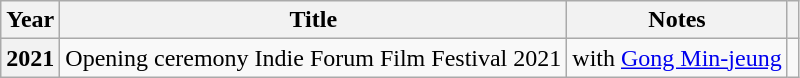<table class="wikitable sortable plainrowheaders">
<tr>
<th scope="col">Year</th>
<th scope="col">Title</th>
<th scope="col">Notes</th>
<th scope="col" class="unsortable"></th>
</tr>
<tr>
<th scope="row">2021</th>
<td>Opening ceremony Indie Forum Film Festival 2021</td>
<td>with <a href='#'>Gong Min-jeung</a></td>
<td></td>
</tr>
</table>
